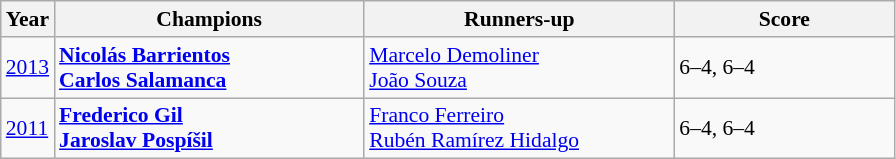<table class="wikitable" style="font-size:90%">
<tr>
<th>Year</th>
<th width="200">Champions</th>
<th width="200">Runners-up</th>
<th width="140">Score</th>
</tr>
<tr>
<td><a href='#'>2013</a></td>
<td> <strong><a href='#'>Nicolás Barrientos</a></strong> <br>  <strong><a href='#'>Carlos Salamanca</a></strong></td>
<td> <a href='#'>Marcelo Demoliner</a> <br>  <a href='#'>João Souza</a></td>
<td>6–4, 6–4</td>
</tr>
<tr>
<td><a href='#'>2011</a></td>
<td> <strong><a href='#'>Frederico Gil</a></strong> <br>  <strong><a href='#'>Jaroslav Pospíšil</a></strong></td>
<td> <a href='#'>Franco Ferreiro</a> <br>  <a href='#'>Rubén Ramírez Hidalgo</a></td>
<td>6–4, 6–4</td>
</tr>
</table>
